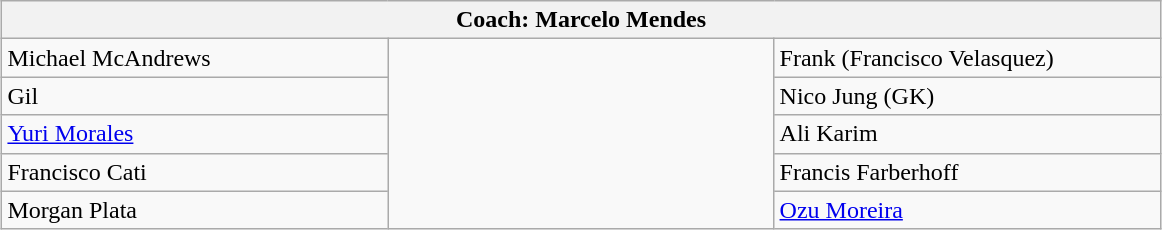<table class="wikitable"  style="margin:1em auto;">
<tr>
<th width="750" colspan="3"><strong>Coach: Marcelo Mendes</strong></th>
</tr>
<tr>
<td width="250"> Michael McAndrews</td>
<td width="250" rowspan="6"></td>
<td width="250"> Frank (Francisco Velasquez)</td>
</tr>
<tr>
<td width="250"> Gil</td>
<td width="250"> Nico Jung (GK)</td>
</tr>
<tr>
<td width="250"> <a href='#'>Yuri Morales</a></td>
<td width="250"> Ali Karim</td>
</tr>
<tr>
<td width="250"> Francisco Cati</td>
<td width="250"> Francis Farberhoff</td>
</tr>
<tr>
<td width="250"> Morgan Plata</td>
<td width="250"> <a href='#'>Ozu Moreira</a></td>
</tr>
</table>
